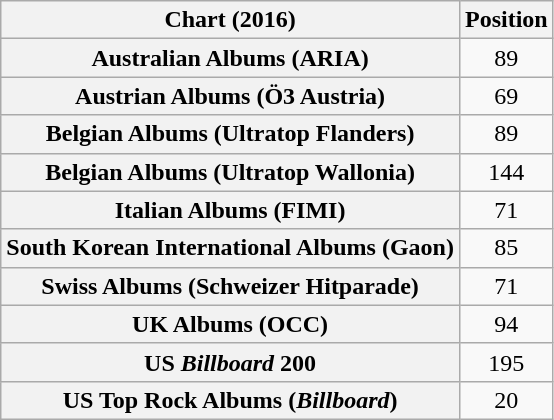<table class="wikitable sortable plainrowheaders" style="text-align:center">
<tr>
<th scope="col">Chart (2016)</th>
<th scope="col">Position</th>
</tr>
<tr>
<th scope="row">Australian Albums (ARIA)</th>
<td>89</td>
</tr>
<tr>
<th scope="row">Austrian Albums (Ö3 Austria)</th>
<td>69</td>
</tr>
<tr>
<th scope="row">Belgian Albums (Ultratop Flanders)</th>
<td>89</td>
</tr>
<tr>
<th scope="row">Belgian Albums (Ultratop Wallonia)</th>
<td>144</td>
</tr>
<tr>
<th scope="row">Italian Albums (FIMI)</th>
<td>71</td>
</tr>
<tr>
<th scope="row">South Korean International Albums (Gaon)</th>
<td>85</td>
</tr>
<tr>
<th scope="row">Swiss Albums (Schweizer Hitparade)</th>
<td>71</td>
</tr>
<tr>
<th scope="row">UK Albums (OCC)</th>
<td>94</td>
</tr>
<tr>
<th scope="row">US <em>Billboard</em> 200</th>
<td>195</td>
</tr>
<tr>
<th scope="row">US Top Rock Albums (<em>Billboard</em>)</th>
<td>20</td>
</tr>
</table>
